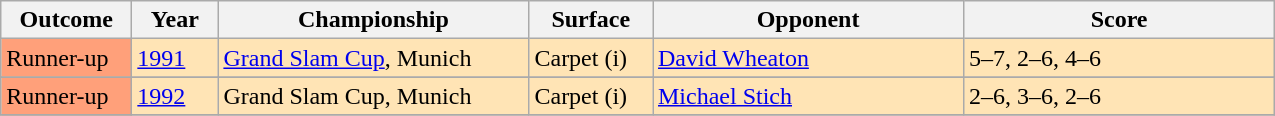<table class="sortable wikitable">
<tr>
<th width=80>Outcome</th>
<th width=50>Year</th>
<th width=200>Championship</th>
<th width=75>Surface</th>
<th width=200>Opponent</th>
<th width=200>Score</th>
</tr>
<tr style="background:moccasin;">
<td bgcolor=ffa07a>Runner-up</td>
<td><a href='#'>1991</a></td>
<td><a href='#'>Grand Slam Cup</a>, Munich</td>
<td>Carpet (i)</td>
<td> <a href='#'>David Wheaton</a></td>
<td>5–7, 2–6, 4–6</td>
</tr>
<tr>
</tr>
<tr style="background:moccasin;">
<td bgcolor=ffa07a>Runner-up</td>
<td><a href='#'>1992</a></td>
<td>Grand Slam Cup, Munich</td>
<td>Carpet (i)</td>
<td> <a href='#'>Michael Stich</a></td>
<td>2–6, 3–6, 2–6</td>
</tr>
<tr>
</tr>
</table>
